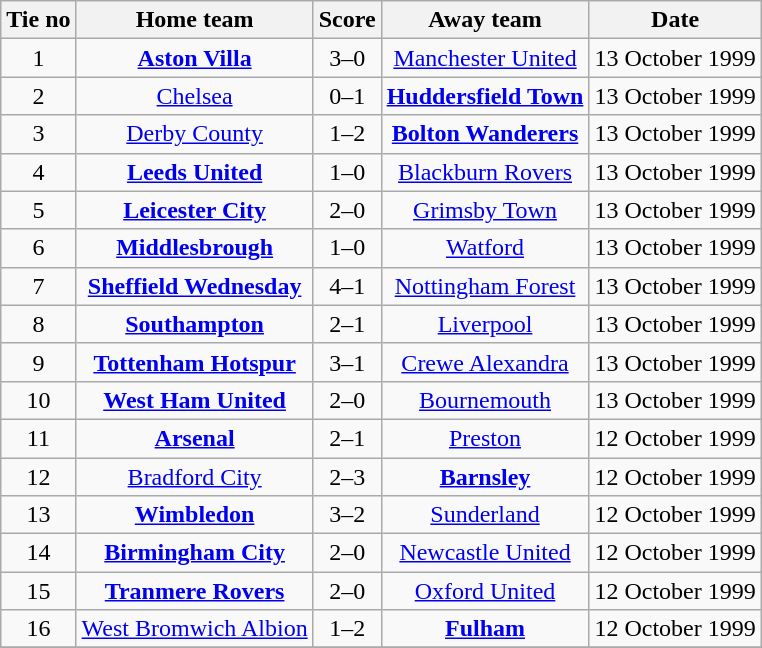<table class="wikitable" style="text-align: center">
<tr>
<th>Tie no</th>
<th>Home team</th>
<th>Score</th>
<th>Away team</th>
<th>Date</th>
</tr>
<tr>
<td>1</td>
<td><strong><a href='#'>Aston Villa</a></strong></td>
<td>3–0</td>
<td><a href='#'>Manchester United</a></td>
<td>13 October 1999</td>
</tr>
<tr>
<td>2</td>
<td><a href='#'>Chelsea</a></td>
<td>0–1</td>
<td><strong><a href='#'>Huddersfield Town</a></strong></td>
<td>13 October 1999</td>
</tr>
<tr>
<td>3</td>
<td><a href='#'>Derby County</a></td>
<td>1–2</td>
<td><strong><a href='#'>Bolton Wanderers</a></strong></td>
<td>13 October 1999</td>
</tr>
<tr>
<td>4</td>
<td><strong><a href='#'>Leeds United</a></strong></td>
<td>1–0</td>
<td><a href='#'>Blackburn Rovers</a></td>
<td>13 October 1999</td>
</tr>
<tr>
<td>5</td>
<td><strong><a href='#'>Leicester City</a></strong></td>
<td>2–0</td>
<td><a href='#'>Grimsby Town</a></td>
<td>13 October 1999</td>
</tr>
<tr>
<td>6</td>
<td><strong><a href='#'>Middlesbrough</a></strong></td>
<td>1–0</td>
<td><a href='#'>Watford</a></td>
<td>13 October 1999</td>
</tr>
<tr>
<td>7</td>
<td><strong><a href='#'>Sheffield Wednesday</a></strong></td>
<td>4–1</td>
<td><a href='#'>Nottingham Forest</a></td>
<td>13 October 1999</td>
</tr>
<tr>
<td>8</td>
<td><strong><a href='#'>Southampton</a></strong></td>
<td>2–1</td>
<td><a href='#'>Liverpool</a></td>
<td>13 October 1999</td>
</tr>
<tr>
<td>9</td>
<td><strong><a href='#'>Tottenham Hotspur</a></strong></td>
<td>3–1</td>
<td><a href='#'>Crewe Alexandra</a></td>
<td>13 October 1999</td>
</tr>
<tr>
<td>10</td>
<td><strong><a href='#'>West Ham United</a></strong></td>
<td>2–0</td>
<td><a href='#'>Bournemouth</a></td>
<td>13 October 1999</td>
</tr>
<tr>
<td>11</td>
<td><strong><a href='#'>Arsenal</a></strong></td>
<td>2–1</td>
<td><a href='#'>Preston</a></td>
<td>12 October 1999</td>
</tr>
<tr>
<td>12</td>
<td><a href='#'>Bradford City</a></td>
<td>2–3</td>
<td><strong><a href='#'>Barnsley</a></strong></td>
<td>12 October 1999</td>
</tr>
<tr>
<td>13</td>
<td><strong><a href='#'>Wimbledon</a></strong></td>
<td>3–2</td>
<td><a href='#'>Sunderland</a></td>
<td>12 October 1999</td>
</tr>
<tr>
<td>14</td>
<td><strong><a href='#'>Birmingham City</a></strong></td>
<td>2–0</td>
<td><a href='#'>Newcastle United</a></td>
<td>12 October 1999</td>
</tr>
<tr>
<td>15</td>
<td><strong><a href='#'>Tranmere Rovers</a></strong></td>
<td>2–0</td>
<td><a href='#'>Oxford United</a></td>
<td>12 October 1999</td>
</tr>
<tr>
<td>16</td>
<td><a href='#'>West Bromwich Albion</a></td>
<td>1–2</td>
<td><strong><a href='#'>Fulham</a></strong></td>
<td>12 October 1999</td>
</tr>
<tr>
</tr>
</table>
